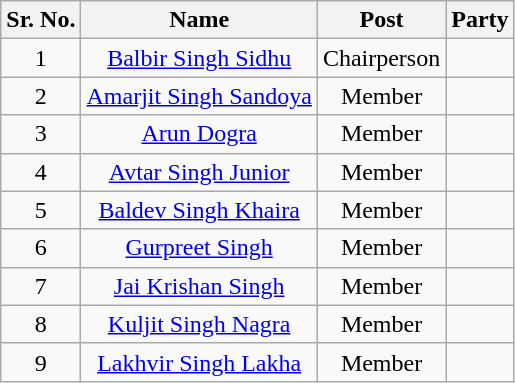<table class="wikitable sortable">
<tr>
<th>Sr. No.</th>
<th>Name</th>
<th>Post</th>
<th colspan="2">Party</th>
</tr>
<tr align="center">
<td>1</td>
<td><a href='#'>Balbir Singh Sidhu</a></td>
<td>Chairperson</td>
<td></td>
</tr>
<tr align="center">
<td>2</td>
<td><a href='#'>Amarjit Singh Sandoya</a></td>
<td>Member</td>
<td></td>
</tr>
<tr align="center">
<td>3</td>
<td><a href='#'>Arun Dogra</a></td>
<td>Member</td>
<td></td>
</tr>
<tr align="center">
<td>4</td>
<td><a href='#'>Avtar Singh Junior</a></td>
<td>Member</td>
<td></td>
</tr>
<tr align="center">
<td>5</td>
<td><a href='#'>Baldev Singh Khaira</a></td>
<td>Member</td>
<td></td>
</tr>
<tr align="center">
<td>6</td>
<td><a href='#'>Gurpreet Singh</a></td>
<td>Member</td>
<td></td>
</tr>
<tr align="center">
<td>7</td>
<td><a href='#'>Jai Krishan Singh</a></td>
<td>Member</td>
<td></td>
</tr>
<tr align="center">
<td>8</td>
<td><a href='#'>Kuljit Singh Nagra</a></td>
<td>Member</td>
<td></td>
</tr>
<tr align="center">
<td>9</td>
<td><a href='#'>Lakhvir Singh Lakha</a></td>
<td>Member</td>
<td></td>
</tr>
</table>
